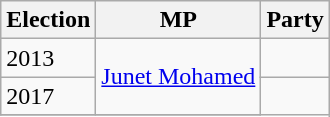<table class="wikitable">
<tr>
<th>Election</th>
<th>MP </th>
<th colspan=2>Party</th>
</tr>
<tr>
<td>2013</td>
<td rowspan=2><a href='#'>Junet Mohamed</a></td>
<td></td>
</tr>
<tr>
<td>2017</td>
</tr>
<tr>
</tr>
</table>
